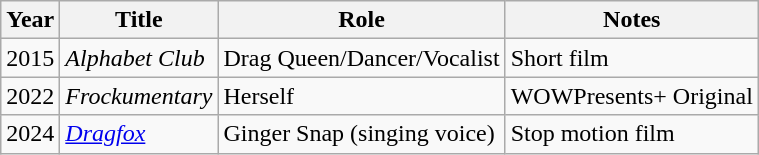<table class="wikitable">
<tr>
<th>Year</th>
<th>Title</th>
<th>Role</th>
<th>Notes</th>
</tr>
<tr>
<td>2015</td>
<td><em>Alphabet Club</em></td>
<td>Drag Queen/Dancer/Vocalist</td>
<td>Short film</td>
</tr>
<tr>
<td>2022</td>
<td><em>Frockumentary</em></td>
<td>Herself</td>
<td>WOWPresents+ Original </td>
</tr>
<tr>
<td>2024</td>
<td><em><a href='#'>Dragfox</a></em></td>
<td>Ginger Snap (singing voice)</td>
<td>Stop motion film</td>
</tr>
</table>
